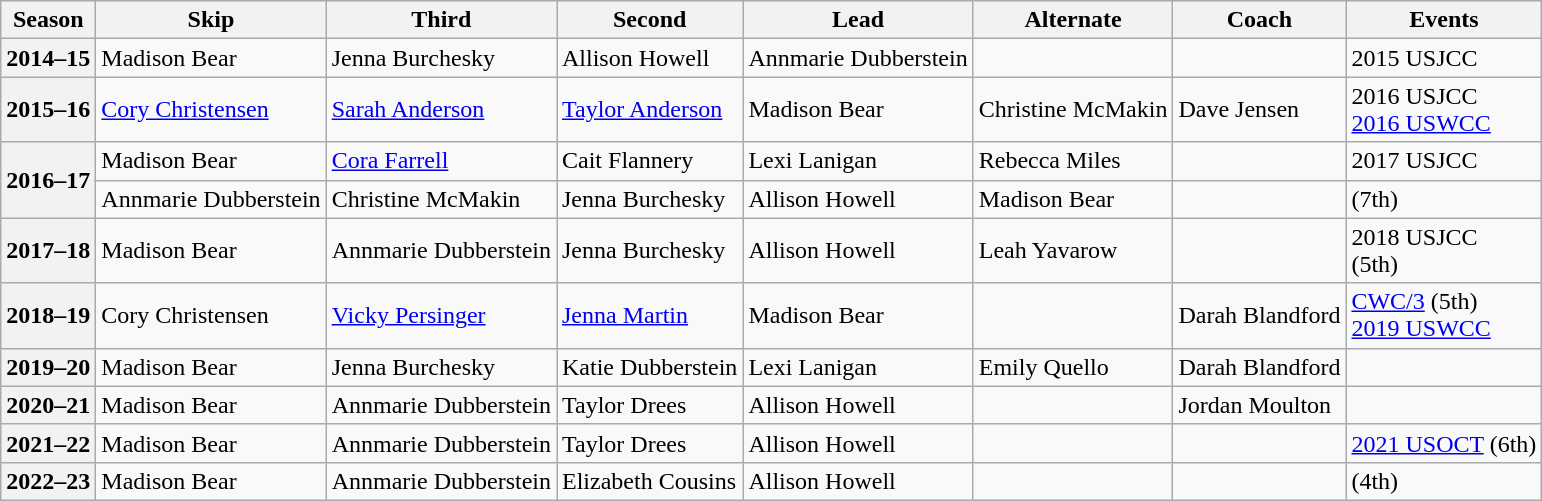<table class="wikitable">
<tr>
<th scope="col">Season</th>
<th scope="col">Skip</th>
<th scope="col">Third</th>
<th scope="col">Second</th>
<th scope="col">Lead</th>
<th scope="col">Alternate</th>
<th scope="col">Coach</th>
<th scope="col">Events</th>
</tr>
<tr>
<th scope="row">2014–15</th>
<td>Madison Bear</td>
<td>Jenna Burchesky</td>
<td>Allison Howell</td>
<td>Annmarie Dubberstein</td>
<td></td>
<td></td>
<td>2015 USJCC </td>
</tr>
<tr>
<th scope="row">2015–16</th>
<td><a href='#'>Cory Christensen</a></td>
<td><a href='#'>Sarah Anderson</a></td>
<td><a href='#'>Taylor Anderson</a></td>
<td>Madison Bear</td>
<td>Christine McMakin</td>
<td>Dave Jensen</td>
<td>2016 USJCC <br><a href='#'>2016 USWCC</a> <br> </td>
</tr>
<tr>
<th scope="row" rowspan="2">2016–17</th>
<td>Madison Bear</td>
<td><a href='#'>Cora Farrell</a></td>
<td>Cait Flannery</td>
<td>Lexi Lanigan</td>
<td>Rebecca Miles</td>
<td></td>
<td>2017 USJCC </td>
</tr>
<tr>
<td>Annmarie Dubberstein</td>
<td>Christine McMakin</td>
<td>Jenna Burchesky</td>
<td>Allison Howell</td>
<td>Madison Bear</td>
<td></td>
<td> (7th)</td>
</tr>
<tr>
<th scope="row">2017–18</th>
<td>Madison Bear</td>
<td>Annmarie Dubberstein</td>
<td>Jenna Burchesky</td>
<td>Allison Howell</td>
<td>Leah Yavarow</td>
<td></td>
<td>2018 USJCC <br> (5th)</td>
</tr>
<tr>
<th scope="row">2018–19</th>
<td>Cory Christensen</td>
<td><a href='#'>Vicky Persinger</a></td>
<td><a href='#'>Jenna Martin</a></td>
<td>Madison Bear</td>
<td></td>
<td>Darah Blandford</td>
<td><a href='#'>CWC/3</a> (5th)<br><a href='#'>2019 USWCC</a> </td>
</tr>
<tr>
<th scope="row">2019–20</th>
<td>Madison Bear</td>
<td>Jenna Burchesky</td>
<td>Katie Dubberstein</td>
<td>Lexi Lanigan</td>
<td>Emily Quello</td>
<td>Darah Blandford</td>
<td></td>
</tr>
<tr>
<th scope="row">2020–21</th>
<td>Madison Bear</td>
<td>Annmarie Dubberstein</td>
<td>Taylor Drees</td>
<td>Allison Howell</td>
<td></td>
<td>Jordan Moulton</td>
<td> </td>
</tr>
<tr>
<th scope="row">2021–22</th>
<td>Madison Bear</td>
<td>Annmarie Dubberstein</td>
<td>Taylor Drees</td>
<td>Allison Howell</td>
<td></td>
<td></td>
<td><a href='#'>2021 USOCT</a> (6th)</td>
</tr>
<tr>
<th scope="row">2022–23</th>
<td>Madison Bear</td>
<td>Annmarie Dubberstein</td>
<td>Elizabeth Cousins</td>
<td>Allison Howell</td>
<td></td>
<td></td>
<td> (4th)</td>
</tr>
</table>
